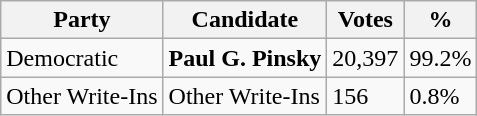<table class="wikitable">
<tr>
<th>Party</th>
<th>Candidate</th>
<th>Votes</th>
<th>%</th>
</tr>
<tr>
<td>Democratic</td>
<td><strong>Paul G. Pinsky</strong></td>
<td>20,397</td>
<td>99.2%</td>
</tr>
<tr>
<td>Other Write-Ins</td>
<td>Other Write-Ins</td>
<td>156</td>
<td>0.8%</td>
</tr>
</table>
